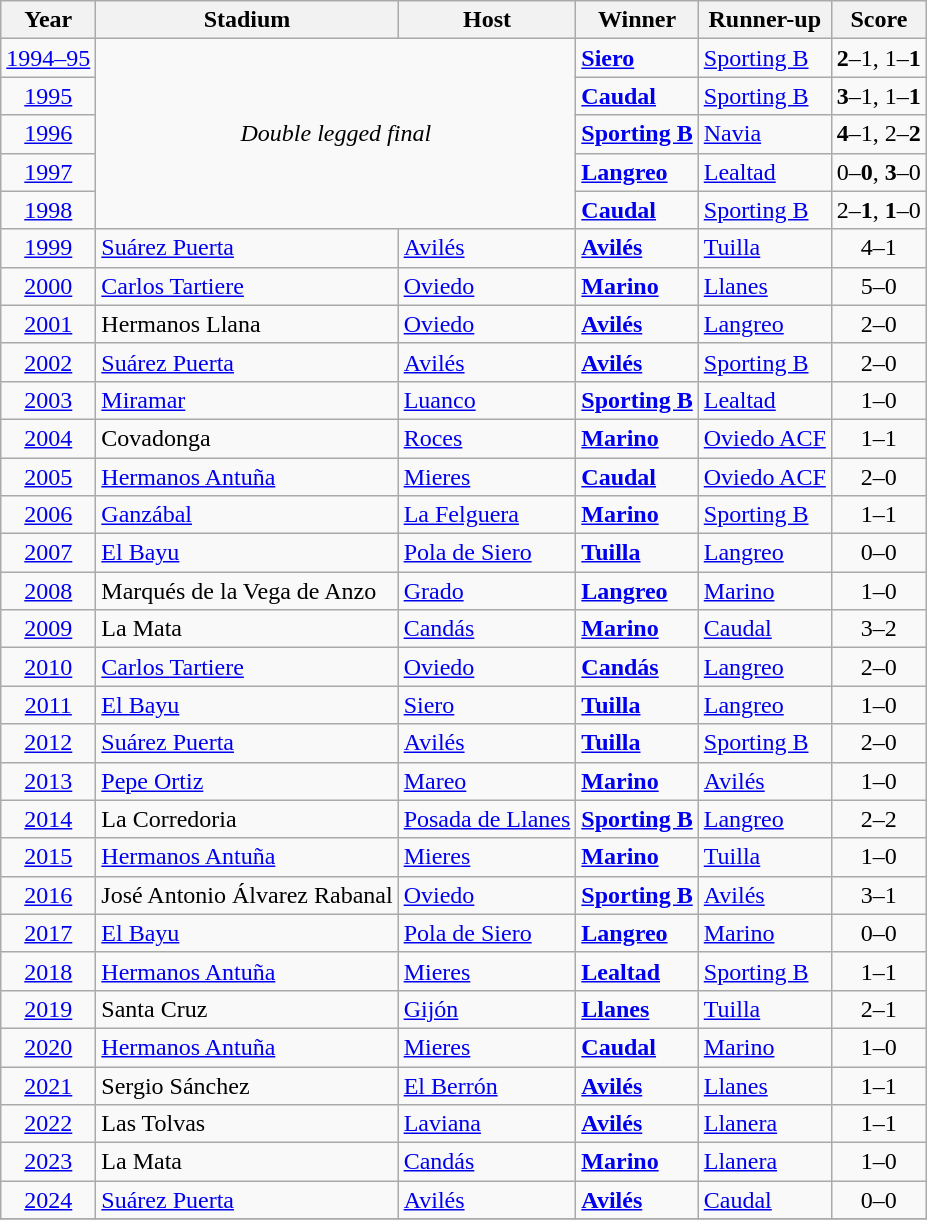<table class="wikitable">
<tr>
<th>Year</th>
<th>Stadium</th>
<th>Host</th>
<th>Winner</th>
<th>Runner-up</th>
<th>Score</th>
</tr>
<tr>
<td align="center"><a href='#'>1994–95</a></td>
<td colspan="2" rowspan="5" align=center><em>Double legged final</em></td>
<td><strong><a href='#'>Siero</a></strong></td>
<td><a href='#'>Sporting B</a></td>
<td align="center"><strong>2</strong>–1, 1–<strong>1</strong></td>
</tr>
<tr>
<td align="center"><a href='#'>1995</a></td>
<td><strong><a href='#'>Caudal</a></strong></td>
<td><a href='#'>Sporting B</a></td>
<td align="center"><strong>3</strong>–1, 1–<strong>1</strong></td>
</tr>
<tr>
<td align="center"><a href='#'>1996</a></td>
<td><strong><a href='#'>Sporting B</a></strong></td>
<td><a href='#'>Navia</a></td>
<td align="center"><strong>4</strong>–1, 2–<strong>2</strong></td>
</tr>
<tr>
<td align="center"><a href='#'>1997</a></td>
<td><strong><a href='#'>Langreo</a></strong></td>
<td><a href='#'>Lealtad</a></td>
<td align="center">0–<strong>0</strong>, <strong>3</strong>–0</td>
</tr>
<tr>
<td align="center"><a href='#'>1998</a></td>
<td><strong><a href='#'>Caudal</a></strong></td>
<td><a href='#'>Sporting B</a></td>
<td align="center">2–<strong>1</strong>, <strong>1</strong>–0</td>
</tr>
<tr>
<td align="center"><a href='#'>1999</a></td>
<td><a href='#'>Suárez Puerta</a></td>
<td><a href='#'>Avilés</a></td>
<td><strong><a href='#'>Avilés</a></strong></td>
<td><a href='#'>Tuilla</a></td>
<td align="center">4–1</td>
</tr>
<tr>
<td align="center"><a href='#'>2000</a></td>
<td><a href='#'>Carlos Tartiere</a></td>
<td><a href='#'>Oviedo</a></td>
<td><strong><a href='#'>Marino</a></strong></td>
<td><a href='#'>Llanes</a></td>
<td align="center">5–0</td>
</tr>
<tr>
<td align="center"><a href='#'>2001</a></td>
<td>Hermanos Llana</td>
<td><a href='#'>Oviedo</a></td>
<td><strong><a href='#'>Avilés</a></strong></td>
<td><a href='#'>Langreo</a></td>
<td align="center">2–0</td>
</tr>
<tr>
<td align="center"><a href='#'>2002</a></td>
<td><a href='#'>Suárez Puerta</a></td>
<td><a href='#'>Avilés</a></td>
<td><strong><a href='#'>Avilés</a></strong></td>
<td><a href='#'>Sporting B</a></td>
<td align="center">2–0</td>
</tr>
<tr>
<td align="center"><a href='#'>2003</a></td>
<td><a href='#'>Miramar</a></td>
<td><a href='#'>Luanco</a></td>
<td><strong><a href='#'>Sporting B</a></strong></td>
<td><a href='#'>Lealtad</a></td>
<td align="center">1–0</td>
</tr>
<tr>
<td align="center"><a href='#'>2004</a></td>
<td>Covadonga</td>
<td><a href='#'>Roces</a></td>
<td><strong><a href='#'>Marino</a></strong></td>
<td><a href='#'>Oviedo ACF</a></td>
<td align="center">1–1 </td>
</tr>
<tr>
<td align="center"><a href='#'>2005</a></td>
<td><a href='#'>Hermanos Antuña</a></td>
<td><a href='#'>Mieres</a></td>
<td><strong><a href='#'>Caudal</a></strong></td>
<td><a href='#'>Oviedo ACF</a></td>
<td align="center">2–0</td>
</tr>
<tr>
<td align="center"><a href='#'>2006</a></td>
<td><a href='#'>Ganzábal</a></td>
<td><a href='#'>La Felguera</a></td>
<td><strong><a href='#'>Marino</a></strong></td>
<td><a href='#'>Sporting B</a></td>
<td align="center">1–1 </td>
</tr>
<tr>
<td align="center"><a href='#'>2007</a></td>
<td><a href='#'>El Bayu</a></td>
<td><a href='#'>Pola de Siero</a></td>
<td><strong><a href='#'>Tuilla</a></strong></td>
<td><a href='#'>Langreo</a></td>
<td align="center">0–0 </td>
</tr>
<tr>
<td align="center"><a href='#'>2008</a></td>
<td>Marqués de la Vega de Anzo</td>
<td><a href='#'>Grado</a></td>
<td><strong><a href='#'>Langreo</a></strong></td>
<td><a href='#'>Marino</a></td>
<td align="center">1–0</td>
</tr>
<tr>
<td align="center"><a href='#'>2009</a></td>
<td>La Mata</td>
<td><a href='#'>Candás</a></td>
<td><strong><a href='#'>Marino</a></strong></td>
<td><a href='#'>Caudal</a></td>
<td align="center">3–2</td>
</tr>
<tr>
<td align="center"><a href='#'>2010</a></td>
<td><a href='#'>Carlos Tartiere</a></td>
<td><a href='#'>Oviedo</a></td>
<td><strong><a href='#'>Candás</a></strong></td>
<td><a href='#'>Langreo</a></td>
<td align="center">2–0</td>
</tr>
<tr>
<td align="center"><a href='#'>2011</a></td>
<td><a href='#'>El Bayu</a></td>
<td><a href='#'>Siero</a></td>
<td><strong><a href='#'>Tuilla</a></strong></td>
<td><a href='#'>Langreo</a></td>
<td align="center">1–0</td>
</tr>
<tr>
<td align="center"><a href='#'>2012</a></td>
<td><a href='#'>Suárez Puerta</a></td>
<td><a href='#'>Avilés</a></td>
<td><strong><a href='#'>Tuilla</a></strong></td>
<td><a href='#'>Sporting B</a></td>
<td align="center">2–0</td>
</tr>
<tr>
<td align="center"><a href='#'>2013</a></td>
<td><a href='#'>Pepe Ortiz</a></td>
<td><a href='#'>Mareo</a></td>
<td><strong><a href='#'>Marino</a></strong></td>
<td><a href='#'>Avilés</a></td>
<td align="center">1–0</td>
</tr>
<tr>
<td align="center"><a href='#'>2014</a></td>
<td>La Corredoria</td>
<td><a href='#'>Posada de Llanes</a></td>
<td><strong><a href='#'>Sporting B</a></strong></td>
<td><a href='#'>Langreo</a></td>
<td align="center">2–2 </td>
</tr>
<tr>
<td align="center"><a href='#'>2015</a></td>
<td><a href='#'>Hermanos Antuña</a></td>
<td><a href='#'>Mieres</a></td>
<td><strong><a href='#'>Marino</a></strong></td>
<td><a href='#'>Tuilla</a></td>
<td align="center">1–0</td>
</tr>
<tr>
<td align="center"><a href='#'>2016</a></td>
<td>José Antonio Álvarez Rabanal</td>
<td><a href='#'>Oviedo</a></td>
<td><strong><a href='#'>Sporting B</a></strong></td>
<td><a href='#'>Avilés</a></td>
<td align=center>3–1</td>
</tr>
<tr>
<td align="center"><a href='#'>2017</a></td>
<td><a href='#'>El Bayu</a></td>
<td><a href='#'>Pola de Siero</a></td>
<td><strong><a href='#'>Langreo</a></strong></td>
<td><a href='#'>Marino</a></td>
<td align="center">0–0 </td>
</tr>
<tr>
<td align="center"><a href='#'>2018</a></td>
<td><a href='#'>Hermanos Antuña</a></td>
<td><a href='#'>Mieres</a></td>
<td><strong><a href='#'>Lealtad</a></strong></td>
<td><a href='#'>Sporting B</a></td>
<td align="center">1–1 </td>
</tr>
<tr>
<td align="center"><a href='#'>2019</a></td>
<td>Santa Cruz</td>
<td><a href='#'>Gijón</a></td>
<td><strong><a href='#'>Llanes</a></strong></td>
<td><a href='#'>Tuilla</a></td>
<td align="center">2–1</td>
</tr>
<tr>
<td align="center"><a href='#'>2020</a></td>
<td><a href='#'>Hermanos Antuña</a></td>
<td><a href='#'>Mieres</a></td>
<td><strong><a href='#'>Caudal</a></strong></td>
<td><a href='#'>Marino</a></td>
<td align="center">1–0</td>
</tr>
<tr>
<td align="center"><a href='#'>2021</a></td>
<td>Sergio Sánchez</td>
<td><a href='#'>El Berrón</a></td>
<td><strong><a href='#'>Avilés</a></strong></td>
<td><a href='#'>Llanes</a></td>
<td align="center">1–1 </td>
</tr>
<tr>
<td align="center"><a href='#'>2022</a></td>
<td>Las Tolvas</td>
<td><a href='#'>Laviana</a></td>
<td><strong><a href='#'>Avilés</a></strong></td>
<td><a href='#'>Llanera</a></td>
<td align="center">1–1 </td>
</tr>
<tr>
<td align="center"><a href='#'>2023</a></td>
<td>La Mata</td>
<td><a href='#'>Candás</a></td>
<td><strong><a href='#'>Marino</a></strong></td>
<td><a href='#'>Llanera</a></td>
<td align="center">1–0</td>
</tr>
<tr>
<td align="center"><a href='#'>2024</a></td>
<td><a href='#'>Suárez Puerta</a></td>
<td><a href='#'>Avilés</a></td>
<td><strong><a href='#'>Avilés</a></strong></td>
<td><a href='#'>Caudal</a></td>
<td align="center">0–0 </td>
</tr>
<tr>
</tr>
</table>
